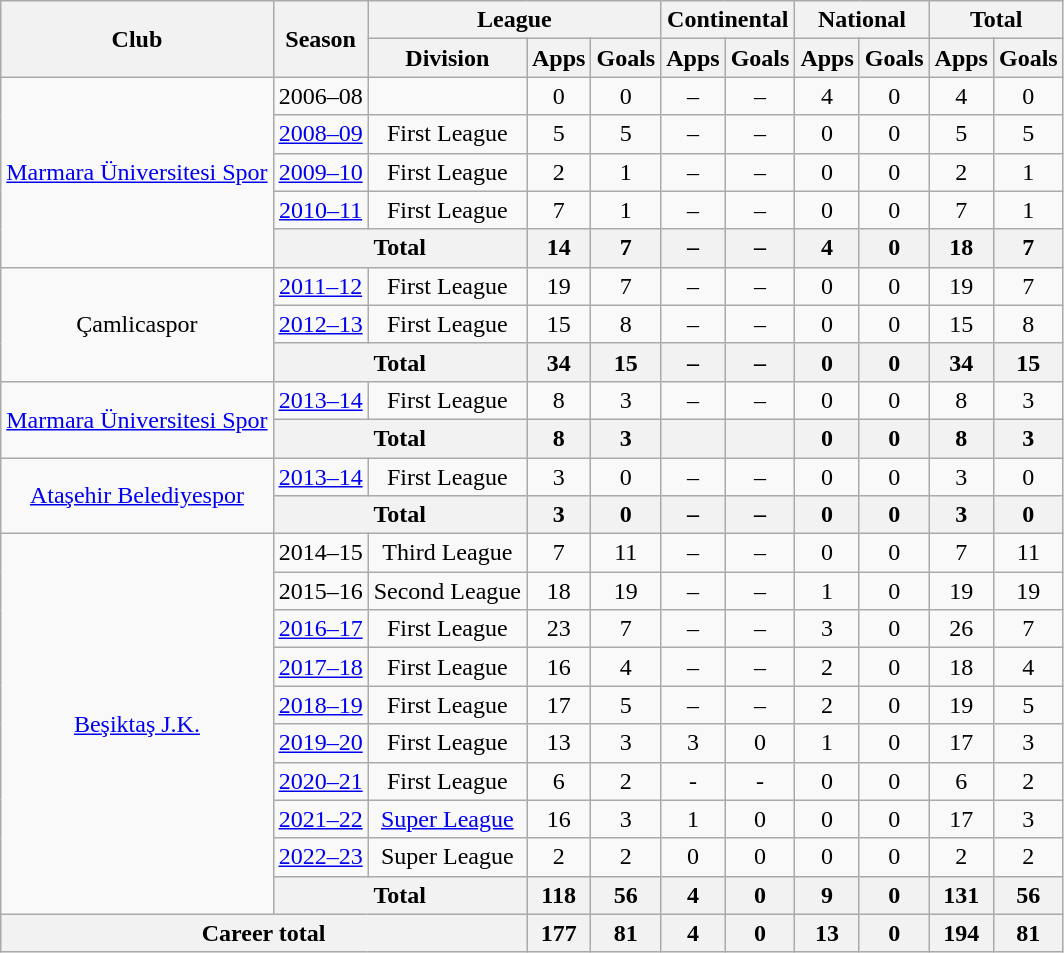<table class="wikitable" style="text-align: center;">
<tr>
<th rowspan="2">Club</th>
<th rowspan="2">Season</th>
<th colspan="3">League</th>
<th colspan="2">Continental</th>
<th colspan="2">National</th>
<th colspan="2">Total</th>
</tr>
<tr>
<th>Division</th>
<th>Apps</th>
<th>Goals</th>
<th>Apps</th>
<th>Goals</th>
<th>Apps</th>
<th>Goals</th>
<th>Apps</th>
<th>Goals</th>
</tr>
<tr>
<td rowspan=5><a href='#'>Marmara Üniversitesi Spor</a></td>
<td>2006–08</td>
<td></td>
<td>0</td>
<td>0</td>
<td>–</td>
<td>–</td>
<td>4</td>
<td>0</td>
<td>4</td>
<td>0</td>
</tr>
<tr>
<td><a href='#'>2008–09</a></td>
<td>First League</td>
<td>5</td>
<td>5</td>
<td>–</td>
<td>–</td>
<td>0</td>
<td>0</td>
<td>5</td>
<td>5</td>
</tr>
<tr>
<td><a href='#'>2009–10</a></td>
<td>First League</td>
<td>2</td>
<td>1</td>
<td>–</td>
<td>–</td>
<td>0</td>
<td>0</td>
<td>2</td>
<td>1</td>
</tr>
<tr>
<td><a href='#'>2010–11</a></td>
<td>First League</td>
<td>7</td>
<td>1</td>
<td>–</td>
<td>–</td>
<td>0</td>
<td>0</td>
<td>7</td>
<td>1</td>
</tr>
<tr>
<th colspan="2">Total</th>
<th>14</th>
<th>7</th>
<th>–</th>
<th>–</th>
<th>4</th>
<th>0</th>
<th>18</th>
<th>7</th>
</tr>
<tr>
<td rowspan=3>Çamlicaspor</td>
<td><a href='#'>2011–12</a></td>
<td>First League</td>
<td>19</td>
<td>7</td>
<td>–</td>
<td>–</td>
<td>0</td>
<td>0</td>
<td>19</td>
<td>7</td>
</tr>
<tr>
<td><a href='#'>2012–13</a></td>
<td>First League</td>
<td>15</td>
<td>8</td>
<td>–</td>
<td>–</td>
<td>0</td>
<td>0</td>
<td>15</td>
<td>8</td>
</tr>
<tr>
<th colspan="2">Total</th>
<th>34</th>
<th>15</th>
<th>–</th>
<th>–</th>
<th>0</th>
<th>0</th>
<th>34</th>
<th>15</th>
</tr>
<tr>
<td rowspan=2><a href='#'>Marmara Üniversitesi Spor</a></td>
<td><a href='#'>2013–14</a></td>
<td>First League</td>
<td>8</td>
<td>3</td>
<td>–</td>
<td>–</td>
<td>0</td>
<td>0</td>
<td>8</td>
<td>3</td>
</tr>
<tr>
<th colspan="2">Total</th>
<th>8</th>
<th>3</th>
<th></th>
<th></th>
<th>0</th>
<th>0</th>
<th>8</th>
<th>3</th>
</tr>
<tr>
<td rowspan=2><a href='#'>Ataşehir Belediyespor</a></td>
<td><a href='#'>2013–14</a></td>
<td>First League</td>
<td>3</td>
<td>0</td>
<td>–</td>
<td>–</td>
<td>0</td>
<td>0</td>
<td>3</td>
<td>0</td>
</tr>
<tr>
<th colspan="2">Total</th>
<th>3</th>
<th>0</th>
<th>–</th>
<th>–</th>
<th>0</th>
<th>0</th>
<th>3</th>
<th>0</th>
</tr>
<tr>
<td rowspan=10><a href='#'>Beşiktaş J.K.</a></td>
<td>2014–15</td>
<td>Third League</td>
<td>7</td>
<td>11</td>
<td>–</td>
<td>–</td>
<td>0</td>
<td>0</td>
<td>7</td>
<td>11</td>
</tr>
<tr>
<td>2015–16</td>
<td>Second League</td>
<td>18</td>
<td>19</td>
<td>–</td>
<td>–</td>
<td>1</td>
<td>0</td>
<td>19</td>
<td>19</td>
</tr>
<tr>
<td><a href='#'>2016–17</a></td>
<td>First League</td>
<td>23</td>
<td>7</td>
<td>–</td>
<td>–</td>
<td>3</td>
<td>0</td>
<td>26</td>
<td>7</td>
</tr>
<tr>
<td><a href='#'>2017–18</a></td>
<td>First League</td>
<td>16</td>
<td>4</td>
<td>–</td>
<td>–</td>
<td>2</td>
<td>0</td>
<td>18</td>
<td>4</td>
</tr>
<tr>
<td><a href='#'>2018–19</a></td>
<td>First League</td>
<td>17</td>
<td>5</td>
<td>–</td>
<td>–</td>
<td>2</td>
<td>0</td>
<td>19</td>
<td>5</td>
</tr>
<tr>
<td><a href='#'>2019–20</a></td>
<td>First League</td>
<td>13</td>
<td>3</td>
<td>3</td>
<td>0</td>
<td>1</td>
<td>0</td>
<td>17</td>
<td>3</td>
</tr>
<tr>
<td><a href='#'>2020–21</a></td>
<td>First League</td>
<td>6</td>
<td>2</td>
<td>-</td>
<td>-</td>
<td>0</td>
<td>0</td>
<td>6</td>
<td>2</td>
</tr>
<tr>
<td><a href='#'>2021–22</a></td>
<td><a href='#'>Super League</a></td>
<td>16</td>
<td>3</td>
<td>1</td>
<td>0</td>
<td>0</td>
<td>0</td>
<td>17</td>
<td>3</td>
</tr>
<tr>
<td><a href='#'>2022–23</a></td>
<td>Super League</td>
<td>2</td>
<td>2</td>
<td>0</td>
<td>0</td>
<td>0</td>
<td>0</td>
<td>2</td>
<td>2</td>
</tr>
<tr>
<th colspan="2">Total</th>
<th>118</th>
<th>56</th>
<th>4</th>
<th>0</th>
<th>9</th>
<th>0</th>
<th>131</th>
<th>56</th>
</tr>
<tr>
<th colspan="3">Career total</th>
<th>177</th>
<th>81</th>
<th>4</th>
<th>0</th>
<th>13</th>
<th>0</th>
<th>194</th>
<th>81</th>
</tr>
</table>
